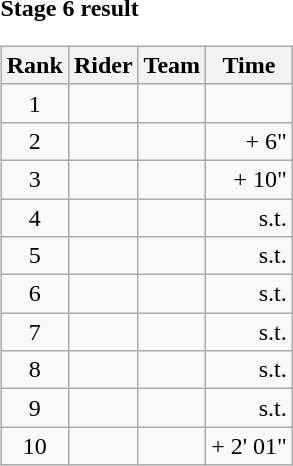<table>
<tr>
<td><strong>Stage 6 result</strong><br><table class="wikitable">
<tr>
<th scope="col">Rank</th>
<th scope="col">Rider</th>
<th scope="col">Team</th>
<th scope="col">Time</th>
</tr>
<tr>
<td style="text-align:center;">1</td>
<td></td>
<td></td>
<td style="text-align:right;"></td>
</tr>
<tr>
<td style="text-align:center;">2</td>
<td></td>
<td></td>
<td style="text-align:right;">+ 6"</td>
</tr>
<tr>
<td style="text-align:center;">3</td>
<td></td>
<td></td>
<td style="text-align:right;">+ 10"</td>
</tr>
<tr>
<td style="text-align:center;">4</td>
<td></td>
<td></td>
<td style="text-align:right;">s.t.</td>
</tr>
<tr>
<td style="text-align:center;">5</td>
<td></td>
<td></td>
<td style="text-align:right;">s.t.</td>
</tr>
<tr>
<td style="text-align:center;">6</td>
<td></td>
<td></td>
<td style="text-align:right;">s.t.</td>
</tr>
<tr>
<td style="text-align:center;">7</td>
<td></td>
<td></td>
<td style="text-align:right;">s.t.</td>
</tr>
<tr>
<td style="text-align:center;">8</td>
<td></td>
<td></td>
<td style="text-align:right;">s.t.</td>
</tr>
<tr>
<td style="text-align:center;">9</td>
<td></td>
<td></td>
<td style="text-align:right;">s.t.</td>
</tr>
<tr>
<td style="text-align:center;">10</td>
<td></td>
<td></td>
<td style="text-align:right;">+ 2' 01"</td>
</tr>
</table>
</td>
</tr>
</table>
